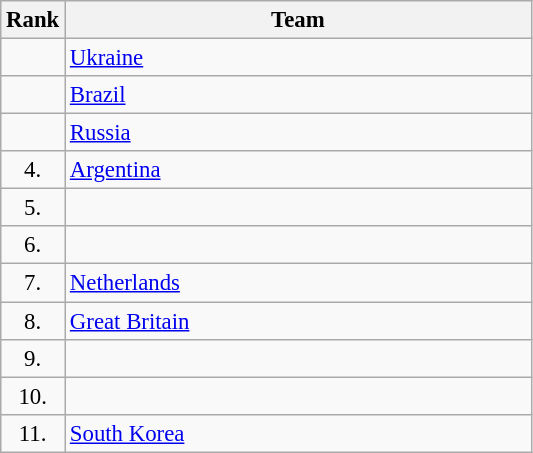<table class="wikitable" style="font-size:95%;">
<tr>
<th>Rank</th>
<th align="left" style="width: 20em">Team</th>
</tr>
<tr>
<td align="center"></td>
<td> <a href='#'>Ukraine</a></td>
</tr>
<tr>
<td align="center"></td>
<td> <a href='#'>Brazil</a></td>
</tr>
<tr>
<td align="center"></td>
<td> <a href='#'>Russia</a></td>
</tr>
<tr>
<td rowspan=1 align="center">4.</td>
<td> <a href='#'>Argentina</a></td>
</tr>
<tr>
<td rowspan=1 align="center">5.</td>
<td></td>
</tr>
<tr>
<td rowspan=1 align="center">6.</td>
<td></td>
</tr>
<tr>
<td rowspan=1 align="center">7.</td>
<td> <a href='#'>Netherlands</a></td>
</tr>
<tr>
<td rowspan=1 align="center">8.</td>
<td> <a href='#'>Great Britain</a></td>
</tr>
<tr>
<td rowspan=1 align="center">9.</td>
<td></td>
</tr>
<tr>
<td rowspan=1 align="center">10.</td>
<td></td>
</tr>
<tr>
<td rowspan=1 align="center">11.</td>
<td> <a href='#'>South Korea</a></td>
</tr>
</table>
